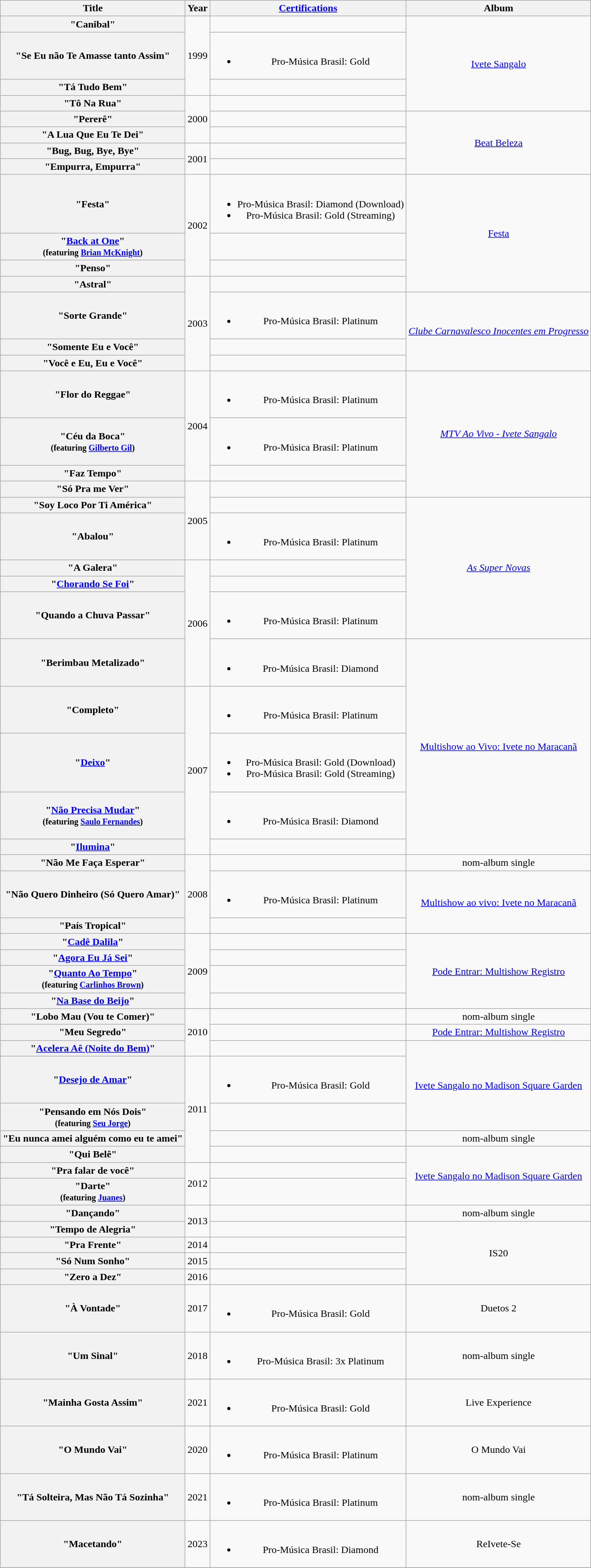<table class="wikitable plainrowheaders" style="text-align:center;">
<tr>
<th scope="col" style="width:18em;">Title</th>
<th scope="col">Year</th>
<th><a href='#'>Certifications</a></th>
<th scope="col">Album</th>
</tr>
<tr>
<th scope="row">"Canibal"</th>
<td rowspan="3">1999</td>
<td></td>
<td align="center" rowspan="4"><a href='#'>Ivete Sangalo</a></td>
</tr>
<tr>
<th scope="row">"Se Eu não Te Amasse tanto Assim"</th>
<td><br><ul><li>Pro-Música Brasil: Gold</li></ul></td>
</tr>
<tr>
<th scope="row">"Tá Tudo Bem"</th>
<td></td>
</tr>
<tr>
<th scope="row">"Tô Na Rua"</th>
<td rowspan="3">2000</td>
<td></td>
</tr>
<tr>
<th scope="row">"Pererê"</th>
<td></td>
<td align="center" rowspan="4"><a href='#'>Beat Beleza</a></td>
</tr>
<tr>
<th scope="row">"A Lua Que Eu Te Dei"</th>
<td></td>
</tr>
<tr>
<th scope="row">"Bug, Bug, Bye, Bye"</th>
<td rowspan="2">2001</td>
<td></td>
</tr>
<tr>
<th scope="row">"Empurra, Empurra"</th>
<td></td>
</tr>
<tr>
<th scope="row">"Festa"</th>
<td rowspan="3">2002</td>
<td><br><ul><li>Pro-Música Brasil: Diamond (Download)</li><li>Pro-Música Brasil: Gold (Streaming)</li></ul></td>
<td align="center" rowspan="4"><a href='#'>Festa</a></td>
</tr>
<tr>
<th scope="row">"<a href='#'>Back at One</a>" <br><small>(featuring <a href='#'>Brian McKnight</a>)</small></th>
<td></td>
</tr>
<tr>
<th scope="row">"Penso"</th>
<td></td>
</tr>
<tr>
<th scope="row">"Astral"</th>
<td rowspan="4">2003</td>
<td></td>
</tr>
<tr>
<th scope="row">"Sorte Grande"</th>
<td><br><ul><li>Pro-Música Brasil: Platinum</li></ul></td>
<td align="center" rowspan="3"><em><a href='#'>Clube Carnavalesco Inocentes em Progresso</a></em></td>
</tr>
<tr>
<th scope="row">"Somente Eu e Você"</th>
<td></td>
</tr>
<tr>
<th scope="row">"Você e Eu, Eu e Você"</th>
<td></td>
</tr>
<tr>
<th scope="row">"Flor do Reggae"</th>
<td rowspan="3">2004</td>
<td><br><ul><li>Pro-Música Brasil: Platinum</li></ul></td>
<td align="center" rowspan="4"><em><a href='#'>MTV Ao Vivo - Ivete Sangalo</a></em></td>
</tr>
<tr>
<th scope="row">"Céu da Boca" <br><small>(featuring <a href='#'>Gilberto Gil</a>)</small></th>
<td><br><ul><li>Pro-Música Brasil: Platinum</li></ul></td>
</tr>
<tr>
<th scope="row">"Faz Tempo"</th>
<td></td>
</tr>
<tr>
<th scope="row">"Só Pra me Ver"</th>
<td rowspan="3">2005</td>
</tr>
<tr>
<th scope="row">"Soy Loco Por Ti América"</th>
<td></td>
<td align="center" rowspan="5"><em><a href='#'>As Super Novas</a></em></td>
</tr>
<tr>
<th scope="row">"Abalou"</th>
<td><br><ul><li>Pro-Música Brasil: Platinum</li></ul></td>
</tr>
<tr>
<th scope="row">"A Galera"</th>
<td rowspan="4">2006</td>
<td></td>
</tr>
<tr>
<th scope="row">"<a href='#'>Chorando Se Foi</a>"</th>
<td></td>
</tr>
<tr>
<th scope="row">"Quando a Chuva Passar"</th>
<td><br><ul><li>Pro-Música Brasil: Platinum</li></ul></td>
</tr>
<tr>
<th scope="row">"Berimbau Metalizado"</th>
<td><br><ul><li>Pro-Música Brasil: Diamond</li></ul></td>
<td align="center" rowspan="5"><a href='#'>Multishow ao Vivo: Ivete no Maracanã</a></td>
</tr>
<tr>
<th scope="row">"Completo"</th>
<td rowspan="4">2007</td>
<td><br><ul><li>Pro-Música Brasil: Platinum</li></ul></td>
</tr>
<tr>
<th scope="row">"<a href='#'>Deixo</a>"</th>
<td><br><ul><li>Pro-Música Brasil: Gold (Download)</li><li>Pro-Música Brasil: Gold (Streaming)</li></ul></td>
</tr>
<tr>
<th scope="row">"<a href='#'>Não Precisa Mudar</a>" <br><small>(featuring <a href='#'>Saulo Fernandes</a>)</small></th>
<td><br><ul><li>Pro-Música Brasil: Diamond</li></ul></td>
</tr>
<tr>
<th scope="row">"<a href='#'>Ilumina</a>"</th>
<td></td>
</tr>
<tr>
<th scope="row">"Não Me Faça Esperar"</th>
<td rowspan="3">2008</td>
<td></td>
<td align="center" rowspan="1">nom-album single</td>
</tr>
<tr>
<th scope="row">"Não Quero Dinheiro (Só Quero Amar)"</th>
<td><br><ul><li>Pro-Música Brasil: Platinum</li></ul></td>
<td align="center" rowspan="2"><a href='#'>Multishow ao vivo: Ivete no Maracanã</a></td>
</tr>
<tr>
<th scope="row">"País Tropical"</th>
<td></td>
</tr>
<tr>
<th scope="row">"<a href='#'>Cadê Dalila</a>"</th>
<td rowspan="4">2009</td>
<td></td>
<td align="center" rowspan="4"><a href='#'>Pode Entrar: Multishow Registro</a></td>
</tr>
<tr>
<th scope="row">"<a href='#'>Agora Eu Já Sei</a>"</th>
<td></td>
</tr>
<tr>
<th scope="row">"<a href='#'>Quanto Ao Tempo</a>" <br><small>(featuring <a href='#'>Carlinhos Brown</a>)</small></th>
<td></td>
</tr>
<tr>
<th scope="row">"<a href='#'>Na Base do Beijo</a>"</th>
<td></td>
</tr>
<tr>
<th scope="row">"Lobo Mau (Vou te Comer)"</th>
<td rowspan="3">2010</td>
<td></td>
<td align="center" rowspan="1">nom-album single</td>
</tr>
<tr>
<th scope="row">"Meu Segredo"</th>
<td></td>
<td align="center" rowspan="1"><a href='#'>Pode Entrar: Multishow Registro</a></td>
</tr>
<tr>
<th scope="row">"<a href='#'>Acelera Aê (Noite do Bem)</a>"</th>
<td></td>
<td align="center" rowspan="3"><a href='#'>Ivete Sangalo no Madison Square Garden</a></td>
</tr>
<tr>
<th scope="row">"<a href='#'>Desejo de Amar</a>"</th>
<td rowspan="4">2011</td>
<td><br><ul><li>Pro-Música Brasil: Gold</li></ul></td>
</tr>
<tr>
<th scope="row">"Pensando em Nós Dois" <br><small>(featuring <a href='#'>Seu Jorge</a>)</small></th>
<td></td>
</tr>
<tr>
<th scope="row">"Eu nunca amei alguém como eu te amei"</th>
<td></td>
<td align="center" rowspan="1">nom-album single</td>
</tr>
<tr>
<th scope="row">"Qui Belê"</th>
<td></td>
<td align="center" rowspan="3"><a href='#'>Ivete Sangalo no Madison Square Garden</a></td>
</tr>
<tr>
<th scope="row">"Pra falar de você"</th>
<td rowspan="2">2012</td>
<td></td>
</tr>
<tr>
<th scope="row">"Darte" <br><small>(featuring <a href='#'>Juanes</a>)</small></th>
<td></td>
</tr>
<tr>
<th scope="row">"Dançando"</th>
<td rowspan="2">2013</td>
<td></td>
<td align="center" rowspan="1">nom-album single</td>
</tr>
<tr>
<th scope="row">"Tempo de Alegria"</th>
<td></td>
<td align="center" rowspan="4">IS20</td>
</tr>
<tr>
<th scope="row">"Pra Frente"</th>
<td>2014</td>
<td></td>
</tr>
<tr>
<th scope="row">"Só Num Sonho"</th>
<td>2015</td>
<td></td>
</tr>
<tr>
<th scope="row">"Zero a Dez"</th>
<td>2016</td>
<td></td>
</tr>
<tr>
<th scope="row">"À Vontade"</th>
<td>2017</td>
<td><br><ul><li>Pro-Música Brasil: Gold</li></ul></td>
<td align="center" rowspan="1">Duetos 2</td>
</tr>
<tr>
<th scope="row">"Um Sinal"</th>
<td>2018</td>
<td><br><ul><li>Pro-Música Brasil: 3x Platinum</li></ul></td>
<td align="center" rowspan="1">nom-album single</td>
</tr>
<tr>
<th scope="row">"Mainha Gosta Assim"</th>
<td>2021</td>
<td><br><ul><li>Pro-Música Brasil: Gold</li></ul></td>
<td align="center" rowspan="1">Live Experience</td>
</tr>
<tr>
<th scope="row">"O Mundo Vai"</th>
<td>2020</td>
<td><br><ul><li>Pro-Música Brasil: Platinum</li></ul></td>
<td align="center" rowspan="1">O Mundo Vai</td>
</tr>
<tr>
<th scope="row">"Tá Solteira, Mas Não Tá Sozinha"</th>
<td>2021</td>
<td><br><ul><li>Pro-Música Brasil: Platinum</li></ul></td>
<td align="center" rowspan="1">nom-album single</td>
</tr>
<tr>
<th scope="row">"Macetando"</th>
<td>2023</td>
<td><br><ul><li>Pro-Música Brasil: Diamond</li></ul></td>
<td align="center" rowspan="1">ReIvete-Se</td>
</tr>
<tr>
</tr>
</table>
